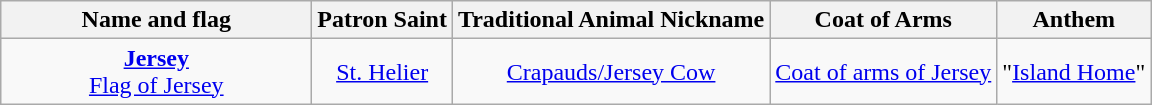<table class="wikitable" style="text-align:center;">
<tr>
<th width="200px">Name and flag</th>
<th width="*">Patron Saint</th>
<th width="*">Traditional Animal Nickname</th>
<th width="*">Coat of Arms</th>
<th width="*">Anthem</th>
</tr>
<tr ->
<td><strong><a href='#'>Jersey</a></strong> <br><a href='#'>Flag of Jersey</a><br></td>
<td><a href='#'>St. Helier</a><br></td>
<td><a href='#'>Crapauds/Jersey Cow</a><br></td>
<td><a href='#'>Coat of arms of Jersey</a><br></td>
<td>"<a href='#'>Island Home</a>"</td>
</tr>
</table>
